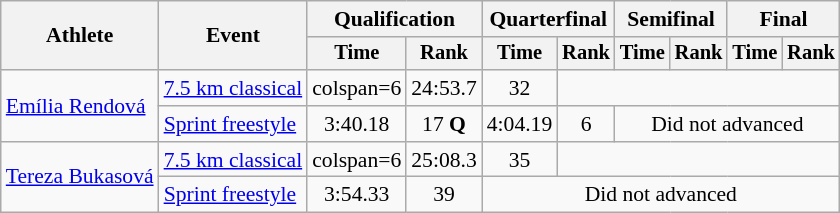<table class="wikitable" style="font-size:90%">
<tr>
<th rowspan="2">Athlete</th>
<th rowspan="2">Event</th>
<th colspan="2">Qualification</th>
<th colspan="2">Quarterfinal</th>
<th colspan="2">Semifinal</th>
<th colspan="2">Final</th>
</tr>
<tr style="font-size:95%">
<th>Time</th>
<th>Rank</th>
<th>Time</th>
<th>Rank</th>
<th>Time</th>
<th>Rank</th>
<th>Time</th>
<th>Rank</th>
</tr>
<tr align=center>
<td align=left rowspan=2><a href='#'>Emília Rendová</a></td>
<td align=left><a href='#'>7.5 km classical</a></td>
<td>colspan=6</td>
<td>24:53.7</td>
<td>32</td>
</tr>
<tr align=center>
<td align=left><a href='#'>Sprint freestyle</a></td>
<td>3:40.18</td>
<td>17 <strong>Q</strong></td>
<td>4:04.19</td>
<td>6</td>
<td colspan=4>Did not advanced</td>
</tr>
<tr align=center>
<td align=left rowspan=2><a href='#'>Tereza Bukasová</a></td>
<td align=left><a href='#'>7.5 km classical</a></td>
<td>colspan=6</td>
<td>25:08.3</td>
<td>35</td>
</tr>
<tr align=center>
<td align=left><a href='#'>Sprint freestyle</a></td>
<td>3:54.33</td>
<td>39</td>
<td colspan=6>Did not advanced</td>
</tr>
</table>
